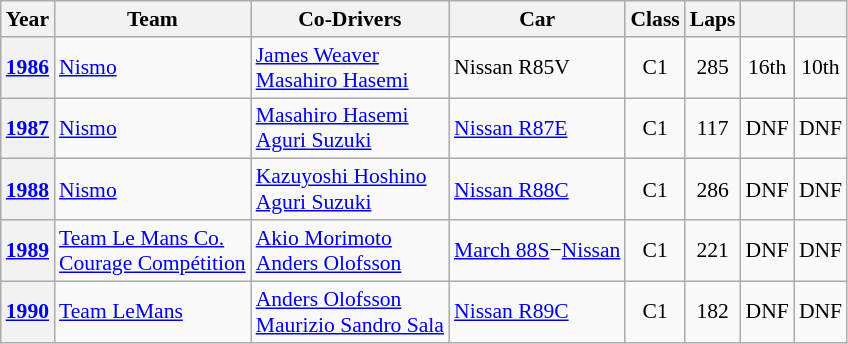<table class="wikitable" style="text-align:center; font-size:90%">
<tr>
<th>Year</th>
<th>Team</th>
<th>Co-Drivers</th>
<th>Car</th>
<th>Class</th>
<th>Laps</th>
<th></th>
<th></th>
</tr>
<tr>
<th><a href='#'>1986</a></th>
<td align="left"> <a href='#'>Nismo</a></td>
<td align="left"> <a href='#'>James Weaver</a><br> <a href='#'>Masahiro Hasemi</a></td>
<td align="left">Nissan R85V</td>
<td>C1</td>
<td>285</td>
<td>16th</td>
<td>10th</td>
</tr>
<tr>
<th><a href='#'>1987</a></th>
<td align="left"> <a href='#'>Nismo</a></td>
<td align="left"> <a href='#'>Masahiro Hasemi</a><br> <a href='#'>Aguri Suzuki</a></td>
<td align="left"><a href='#'>Nissan R87E</a></td>
<td>C1</td>
<td>117</td>
<td>DNF</td>
<td>DNF</td>
</tr>
<tr>
<th><a href='#'>1988</a></th>
<td align="left"> <a href='#'>Nismo</a></td>
<td align="left"> <a href='#'>Kazuyoshi Hoshino</a><br> <a href='#'>Aguri Suzuki</a></td>
<td align="left"><a href='#'>Nissan R88C</a></td>
<td>C1</td>
<td>286</td>
<td>DNF</td>
<td>DNF</td>
</tr>
<tr>
<th><a href='#'>1989</a></th>
<td align="left"> <a href='#'>Team Le Mans Co.</a><br> <a href='#'>Courage Compétition</a></td>
<td align="left"> <a href='#'>Akio Morimoto</a><br> <a href='#'>Anders Olofsson</a></td>
<td align="left"><a href='#'>March 88S</a>−<a href='#'>Nissan</a></td>
<td>C1</td>
<td>221</td>
<td>DNF</td>
<td>DNF</td>
</tr>
<tr>
<th><a href='#'>1990</a></th>
<td align="left"> <a href='#'>Team LeMans</a></td>
<td align="left"> <a href='#'>Anders Olofsson</a><br> <a href='#'>Maurizio Sandro Sala</a></td>
<td align="left"><a href='#'>Nissan R89C</a></td>
<td>C1</td>
<td>182</td>
<td>DNF</td>
<td>DNF</td>
</tr>
</table>
